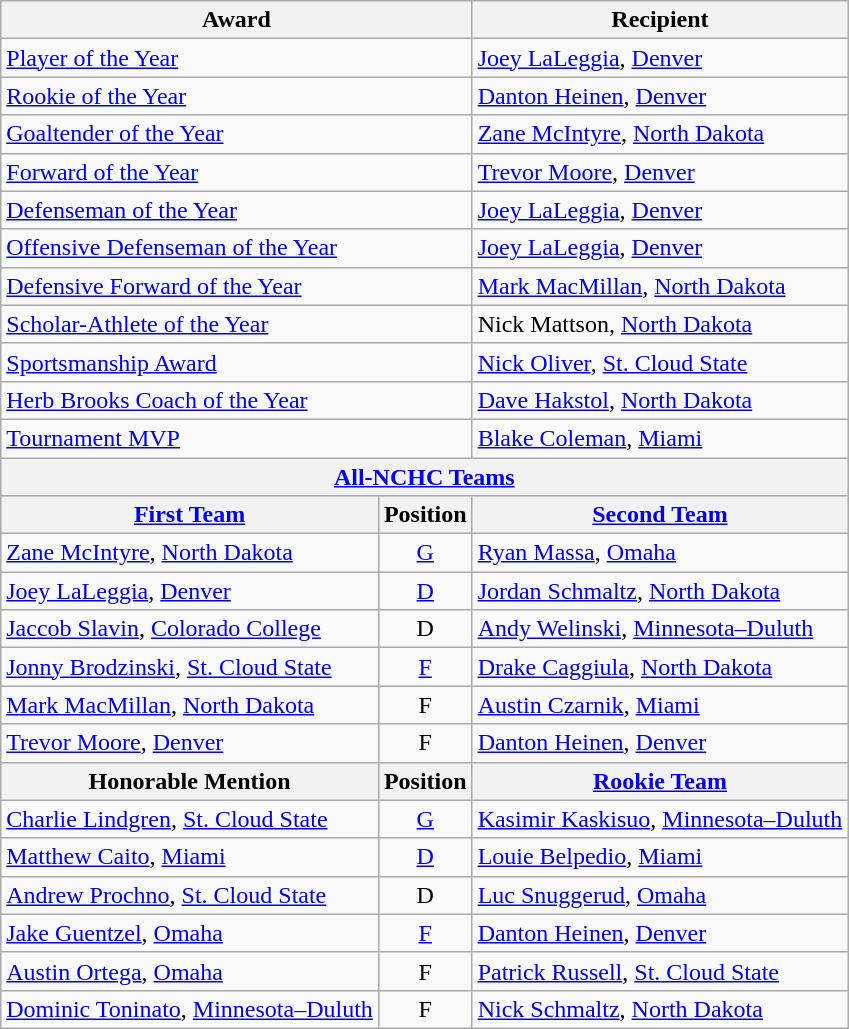<table class="wikitable">
<tr>
<th colspan=2>Award</th>
<th>Recipient</th>
</tr>
<tr>
<td colspan=2><a href='#'>Player of the Year</a></td>
<td><a href='#'>Joey LaLeggia</a>, <a href='#'>Denver</a></td>
</tr>
<tr>
<td colspan=2><a href='#'>Rookie of the Year</a></td>
<td><a href='#'>Danton Heinen</a>, <a href='#'>Denver</a></td>
</tr>
<tr>
<td colspan=2><a href='#'>Goaltender of the Year</a></td>
<td><a href='#'>Zane McIntyre</a>, <a href='#'>North Dakota</a></td>
</tr>
<tr>
<td colspan=2><a href='#'>Forward of the Year</a></td>
<td><a href='#'>Trevor Moore</a>, <a href='#'>Denver</a></td>
</tr>
<tr>
<td colspan=2><a href='#'>Defenseman of the Year</a></td>
<td><a href='#'>Joey LaLeggia</a>, <a href='#'>Denver</a></td>
</tr>
<tr>
<td colspan=2><a href='#'>Offensive Defenseman of the Year</a></td>
<td><a href='#'>Joey LaLeggia</a>, <a href='#'>Denver</a></td>
</tr>
<tr>
<td colspan=2><a href='#'>Defensive Forward of the Year</a></td>
<td><a href='#'>Mark MacMillan</a>, <a href='#'>North Dakota</a></td>
</tr>
<tr>
<td colspan=2><a href='#'>Scholar-Athlete of the Year</a></td>
<td>Nick Mattson, <a href='#'>North Dakota</a></td>
</tr>
<tr>
<td colspan=2><a href='#'>Sportsmanship Award</a></td>
<td><a href='#'>Nick Oliver</a>, <a href='#'>St. Cloud State</a></td>
</tr>
<tr>
<td colspan=2><a href='#'>Herb Brooks Coach of the Year</a></td>
<td><a href='#'>Dave Hakstol</a>, <a href='#'>North Dakota</a></td>
</tr>
<tr>
<td colspan=2><a href='#'>Tournament MVP</a></td>
<td><a href='#'>Blake Coleman</a>, <a href='#'>Miami</a></td>
</tr>
<tr>
<th colspan=3><a href='#'>All-NCHC Teams</a></th>
</tr>
<tr>
<th><a href='#'>First Team</a></th>
<th>Position</th>
<th><a href='#'>Second Team</a></th>
</tr>
<tr>
<td><a href='#'>Zane McIntyre</a>, <a href='#'>North Dakota</a></td>
<td align=center><a href='#'>G</a></td>
<td><a href='#'>Ryan Massa</a>, <a href='#'>Omaha</a></td>
</tr>
<tr>
<td><a href='#'>Joey LaLeggia</a>, <a href='#'>Denver</a></td>
<td align=center><a href='#'>D</a></td>
<td><a href='#'>Jordan Schmaltz</a>, <a href='#'>North Dakota</a></td>
</tr>
<tr>
<td><a href='#'>Jaccob Slavin</a>, <a href='#'>Colorado College</a></td>
<td align=center>D</td>
<td><a href='#'>Andy Welinski</a>, <a href='#'>Minnesota–Duluth</a></td>
</tr>
<tr>
<td><a href='#'>Jonny Brodzinski</a>, <a href='#'>St. Cloud State</a></td>
<td align=center><a href='#'>F</a></td>
<td><a href='#'>Drake Caggiula</a>, <a href='#'>North Dakota</a></td>
</tr>
<tr>
<td><a href='#'>Mark MacMillan</a>, <a href='#'>North Dakota</a></td>
<td align=center>F</td>
<td><a href='#'>Austin Czarnik</a>, <a href='#'>Miami</a></td>
</tr>
<tr>
<td><a href='#'>Trevor Moore</a>, <a href='#'>Denver</a></td>
<td align=center>F</td>
<td><a href='#'>Danton Heinen</a>, <a href='#'>Denver</a></td>
</tr>
<tr>
<th>Honorable Mention</th>
<th>Position</th>
<th><a href='#'>Rookie Team</a></th>
</tr>
<tr>
<td><a href='#'>Charlie Lindgren</a>, <a href='#'>St. Cloud State</a></td>
<td align=center><a href='#'>G</a></td>
<td><a href='#'>Kasimir Kaskisuo</a>, <a href='#'>Minnesota–Duluth</a></td>
</tr>
<tr>
<td><a href='#'>Matthew Caito</a>, <a href='#'>Miami</a></td>
<td align=center><a href='#'>D</a></td>
<td><a href='#'>Louie Belpedio</a>, <a href='#'>Miami</a></td>
</tr>
<tr>
<td><a href='#'>Andrew Prochno</a>, <a href='#'>St. Cloud State</a></td>
<td align=center>D</td>
<td><a href='#'>Luc Snuggerud</a>, <a href='#'>Omaha</a></td>
</tr>
<tr>
<td><a href='#'>Jake Guentzel</a>, <a href='#'>Omaha</a></td>
<td align=center><a href='#'>F</a></td>
<td><a href='#'>Danton Heinen</a>, <a href='#'>Denver</a></td>
</tr>
<tr>
<td><a href='#'>Austin Ortega</a>, <a href='#'>Omaha</a></td>
<td align=center>F</td>
<td><a href='#'>Patrick Russell</a>, <a href='#'>St. Cloud State</a></td>
</tr>
<tr>
<td><a href='#'>Dominic Toninato</a>, <a href='#'>Minnesota–Duluth</a></td>
<td align=center>F</td>
<td><a href='#'>Nick Schmaltz</a>, <a href='#'>North Dakota</a></td>
</tr>
</table>
